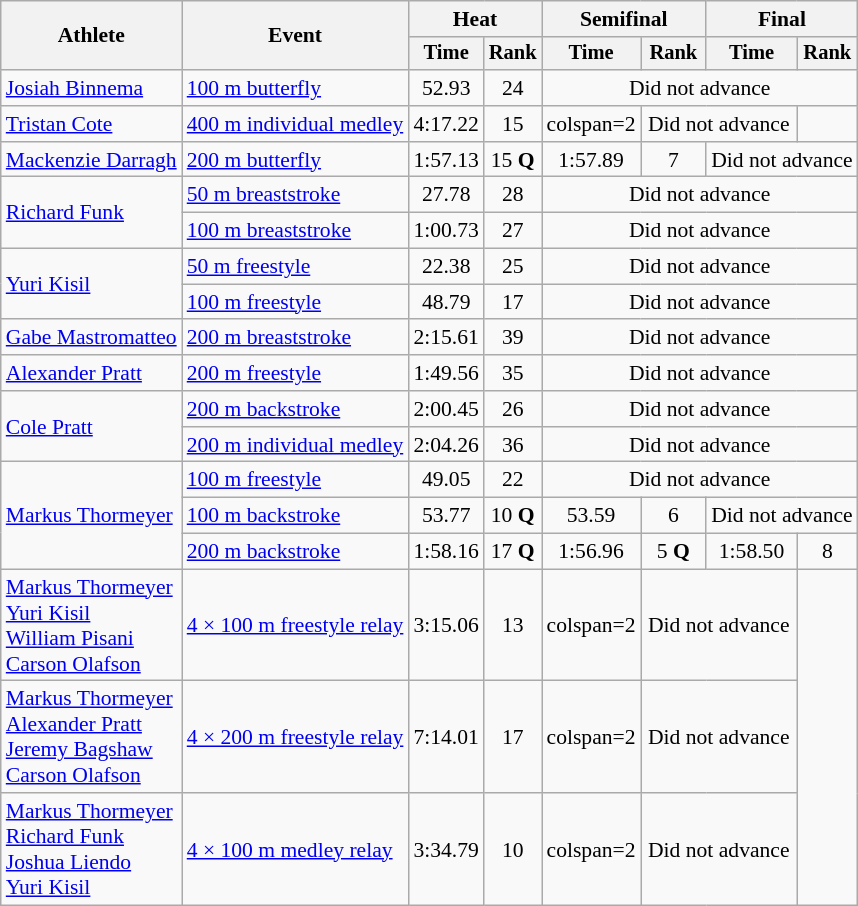<table class=wikitable style="font-size:90%">
<tr>
<th rowspan="2">Athlete</th>
<th rowspan="2">Event</th>
<th colspan="2">Heat</th>
<th colspan="2">Semifinal</th>
<th colspan="2">Final</th>
</tr>
<tr style="font-size:95%">
<th>Time</th>
<th>Rank</th>
<th>Time</th>
<th>Rank</th>
<th>Time</th>
<th>Rank</th>
</tr>
<tr align=center>
<td align=left><a href='#'>Josiah Binnema</a></td>
<td align=left><a href='#'>100 m butterfly</a></td>
<td>52.93</td>
<td>24</td>
<td colspan=4>Did not advance</td>
</tr>
<tr align=center>
<td align=left><a href='#'>Tristan Cote</a></td>
<td align=left><a href='#'>400 m individual medley</a></td>
<td>4:17.22</td>
<td>15</td>
<td>colspan=2</td>
<td colspan=2>Did not advance</td>
</tr>
<tr align=center>
<td align=left><a href='#'>Mackenzie Darragh</a></td>
<td align=left><a href='#'>200 m butterfly</a></td>
<td>1:57.13</td>
<td>15 <strong>Q</strong></td>
<td>1:57.89</td>
<td>7</td>
<td colspan=2>Did not advance</td>
</tr>
<tr align=center>
<td align=left rowspan=2><a href='#'>Richard Funk</a></td>
<td align=left><a href='#'>50 m breaststroke</a></td>
<td>27.78</td>
<td>28</td>
<td colspan=4>Did not advance</td>
</tr>
<tr align=center>
<td align=left><a href='#'>100 m breaststroke</a></td>
<td>1:00.73</td>
<td>27</td>
<td colspan=4>Did not advance</td>
</tr>
<tr align=center>
<td align=left rowspan=2><a href='#'>Yuri Kisil</a></td>
<td align=left><a href='#'>50 m freestyle</a></td>
<td>22.38</td>
<td>25</td>
<td colspan=4>Did not advance</td>
</tr>
<tr align=center>
<td align=left><a href='#'>100 m freestyle</a></td>
<td>48.79</td>
<td>17</td>
<td colspan=4>Did not advance</td>
</tr>
<tr align=center>
<td align=left><a href='#'>Gabe Mastromatteo</a></td>
<td align=left><a href='#'>200 m breaststroke</a></td>
<td>2:15.61</td>
<td>39</td>
<td colspan=4>Did not advance</td>
</tr>
<tr align=center>
<td align=left><a href='#'>Alexander Pratt</a></td>
<td align=left><a href='#'>200 m freestyle</a></td>
<td>1:49.56</td>
<td>35</td>
<td colspan=4>Did not advance</td>
</tr>
<tr align=center>
<td align=left rowspan=2><a href='#'>Cole Pratt</a></td>
<td align=left><a href='#'>200 m backstroke</a></td>
<td>2:00.45</td>
<td>26</td>
<td colspan=4>Did not advance</td>
</tr>
<tr align=center>
<td align=left><a href='#'>200 m individual medley</a></td>
<td>2:04.26</td>
<td>36</td>
<td colspan=4>Did not advance</td>
</tr>
<tr align=center>
<td align=left rowspan=3><a href='#'>Markus Thormeyer</a></td>
<td align=left><a href='#'>100 m freestyle</a></td>
<td>49.05</td>
<td>22</td>
<td colspan=4>Did not advance</td>
</tr>
<tr align=center>
<td align=left><a href='#'>100 m backstroke</a></td>
<td>53.77</td>
<td>10 <strong>Q</strong></td>
<td>53.59</td>
<td>6</td>
<td colspan=2>Did not advance</td>
</tr>
<tr align=center>
<td align=left><a href='#'>200 m backstroke</a></td>
<td>1:58.16</td>
<td>17 <strong>Q</strong></td>
<td>1:56.96</td>
<td>5 <strong>Q</strong></td>
<td>1:58.50</td>
<td>8</td>
</tr>
<tr align=center>
<td align=left><a href='#'>Markus Thormeyer</a><br><a href='#'>Yuri Kisil</a><br><a href='#'>William Pisani</a><br><a href='#'>Carson Olafson</a></td>
<td align=left><a href='#'>4 × 100 m freestyle relay</a></td>
<td>3:15.06</td>
<td>13</td>
<td>colspan=2 </td>
<td colspan=2>Did not advance</td>
</tr>
<tr align=center>
<td align=left><a href='#'>Markus Thormeyer</a><br><a href='#'>Alexander Pratt</a><br><a href='#'>Jeremy Bagshaw</a><br><a href='#'>Carson Olafson</a></td>
<td align=left><a href='#'>4 × 200 m freestyle relay</a></td>
<td>7:14.01</td>
<td>17</td>
<td>colspan=2 </td>
<td colspan=2>Did not advance</td>
</tr>
<tr align=center>
<td align=left><a href='#'>Markus Thormeyer</a><br><a href='#'>Richard Funk</a><br><a href='#'>Joshua Liendo</a><br><a href='#'>Yuri Kisil</a></td>
<td align=left><a href='#'>4 × 100 m medley relay</a></td>
<td>3:34.79</td>
<td>10</td>
<td>colspan=2 </td>
<td colspan=2>Did not advance</td>
</tr>
</table>
